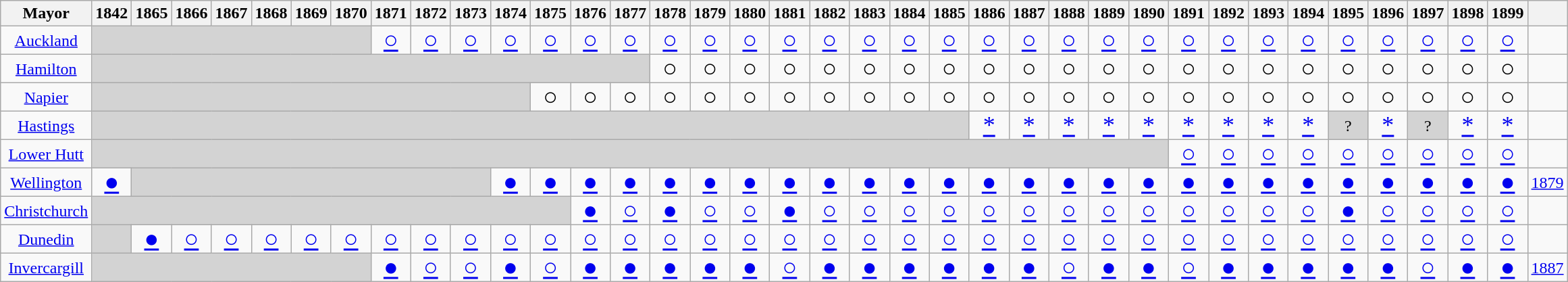<table class="wikitable col1right" style="text-align:center;">
<tr>
<th>Mayor</th>
<th>1842</th>
<th>1865</th>
<th>1866</th>
<th>1867</th>
<th>1868</th>
<th>1869</th>
<th>1870</th>
<th>1871</th>
<th>1872</th>
<th>1873</th>
<th>1874</th>
<th>1875</th>
<th>1876</th>
<th>1877</th>
<th>1878</th>
<th>1879</th>
<th>1880</th>
<th>1881</th>
<th>1882</th>
<th>1883</th>
<th>1884</th>
<th>1885</th>
<th>1886</th>
<th>1887</th>
<th>1888</th>
<th>1889</th>
<th>1890</th>
<th>1891</th>
<th>1892</th>
<th>1893</th>
<th>1894</th>
<th>1895</th>
<th>1896</th>
<th>1897</th>
<th>1898</th>
<th>1899</th>
<th><a href='#'></a></th>
</tr>
<tr>
<td><a href='#'>Auckland</a></td>
<td colspan="7" style="background:lightgrey"></td>
<td style="font-size:150%;padding:0px;"><a href='#'>○</a></td>
<td style="font-size:150%;padding:0px;"><a href='#'>○</a></td>
<td style="font-size:150%;padding:0px;"><a href='#'>○</a></td>
<td style="font-size:150%;padding:0px;"><a href='#'>○</a></td>
<td style="font-size:150%;padding:0px;"><a href='#'>○</a></td>
<td style="font-size:150%;padding:0px;"><a href='#'>○</a></td>
<td style="font-size:150%;padding:0px;"><a href='#'>○</a></td>
<td style="font-size:150%;padding:0px;"><a href='#'>○</a></td>
<td style="font-size:150%;padding:0px;"><a href='#'>○</a></td>
<td style="font-size:150%;padding:0px;"><a href='#'>○</a></td>
<td style="font-size:150%;padding:0px;"><a href='#'>○</a></td>
<td style="font-size:150%;padding:0px;"><a href='#'>○</a></td>
<td style="font-size:150%;padding:0px;"><a href='#'>○</a></td>
<td style="font-size:150%;padding:0px;"><a href='#'>○</a></td>
<td style="font-size:150%;padding:0px;"><a href='#'>○</a></td>
<td style="font-size:150%;padding:0px;"><a href='#'>○</a></td>
<td style="font-size:150%;padding:0px;"><a href='#'>○</a></td>
<td style="font-size:150%;padding:0px;"><a href='#'>○</a></td>
<td style="font-size:150%;padding:0px;"><a href='#'>○</a></td>
<td style="font-size:150%;padding:0px;"><a href='#'>○</a></td>
<td style="font-size:150%;padding:0px;"><a href='#'>○</a></td>
<td style="font-size:150%;padding:0px;"><a href='#'>○</a></td>
<td style="font-size:150%;padding:0px;"><a href='#'>○</a></td>
<td style="font-size:150%;padding:0px;"><a href='#'>○</a></td>
<td style="font-size:150%;padding:0px;"><a href='#'>○</a></td>
<td style="font-size:150%;padding:0px;"><a href='#'>○</a></td>
<td style="font-size:150%;padding:0px;"><a href='#'>○</a></td>
<td style="font-size:150%;padding:0px;"><a href='#'>○</a></td>
<td style="font-size:150%;padding:0px;"><a href='#'>○</a></td>
<td></td>
</tr>
<tr>
<td><a href='#'>Hamilton</a></td>
<td colspan="14" style="background:lightgrey"></td>
<td style="font-size:150%;padding:0px;">○</td>
<td style="font-size:150%;padding:0px;">○</td>
<td style="font-size:150%;padding:0px;">○</td>
<td style="font-size:150%;padding:0px;">○</td>
<td style="font-size:150%;padding:0px;">○</td>
<td style="font-size:150%;padding:0px;">○</td>
<td style="font-size:150%;padding:0px;">○</td>
<td style="font-size:150%;padding:0px;">○</td>
<td style="font-size:150%;padding:0px;">○</td>
<td style="font-size:150%;padding:0px;">○</td>
<td style="font-size:150%;padding:0px;">○</td>
<td style="font-size:150%;padding:0px;">○</td>
<td style="font-size:150%;padding:0px;">○</td>
<td style="font-size:150%;padding:0px;">○</td>
<td style="font-size:150%;padding:0px;">○</td>
<td style="font-size:150%;padding:0px;">○</td>
<td style="font-size:150%;padding:0px;">○</td>
<td style="font-size:150%;padding:0px;">○</td>
<td style="font-size:150%;padding:0px;">○</td>
<td style="font-size:150%;padding:0px;">○</td>
<td style="font-size:150%;padding:0px;">○</td>
<td style="font-size:150%;padding:0px;">○</td>
<td></td>
</tr>
<tr>
<td><a href='#'>Napier</a></td>
<td colspan="11" style="background:lightgrey"></td>
<td style="font-size:150%;padding:0px;">○</td>
<td style="font-size:150%;padding:0px;">○</td>
<td style="font-size:150%;padding:0px;">○</td>
<td style="font-size:150%;padding:0px;">○</td>
<td style="font-size:150%;padding:0px;">○</td>
<td style="font-size:150%;padding:0px;">○</td>
<td style="font-size:150%;padding:0px;">○</td>
<td style="font-size:150%;padding:0px;">○</td>
<td style="font-size:150%;padding:0px;">○</td>
<td style="font-size:150%;padding:0px;">○</td>
<td style="font-size:150%;padding:0px;">○</td>
<td style="font-size:150%;padding:0px;">○</td>
<td style="font-size:150%;padding:0px;">○</td>
<td style="font-size:150%;padding:0px;">○</td>
<td style="font-size:150%;padding:0px;">○</td>
<td style="font-size:150%;padding:0px;">○</td>
<td style="font-size:150%;padding:0px;">○</td>
<td style="font-size:150%;padding:0px;">○</td>
<td style="font-size:150%;padding:0px;">○</td>
<td style="font-size:150%;padding:0px;">○</td>
<td style="font-size:150%;padding:0px;">○</td>
<td style="font-size:150%;padding:0px;">○</td>
<td style="font-size:150%;padding:0px;">○</td>
<td style="font-size:150%;padding:0px;">○</td>
<td style="font-size:150%;padding:0px;">○</td>
<td></td>
</tr>
<tr>
<td><a href='#'>Hastings</a></td>
<td colspan="22" style="background:lightgrey"></td>
<td style="font-size:150%;padding:0px;"><a href='#'>*</a></td>
<td style="font-size:150%;padding:0px;"><a href='#'>*</a></td>
<td style="font-size:150%;padding:0px;"><a href='#'>*</a></td>
<td style="font-size:150%;padding:0px;"><a href='#'>*</a></td>
<td style="font-size:150%;padding:0px;"><a href='#'>*</a></td>
<td style="font-size:150%;padding:0px;"><a href='#'>*</a></td>
<td style="font-size:150%;padding:0px;"><a href='#'>*</a></td>
<td style="font-size:150%;padding:0px;"><a href='#'>*</a></td>
<td style="font-size:150%;padding:0px;"><a href='#'>*</a></td>
<td style="background:lightgrey">?</td>
<td style="font-size:150%;padding:0px;"><a href='#'>*</a></td>
<td style="background:lightgrey">?</td>
<td style="font-size:150%;padding:0px;"><a href='#'>*</a></td>
<td style="font-size:150%;padding:0px;"><a href='#'>*</a></td>
<td></td>
</tr>
<tr>
<td><a href='#'>Lower Hutt</a></td>
<td colspan="27" style="background:lightgrey"></td>
<td style="font-size:150%;padding:0px;"><a href='#'>○</a></td>
<td style="font-size:150%;padding:0px;"><a href='#'>○</a></td>
<td style="font-size:150%;padding:0px;"><a href='#'>○</a></td>
<td style="font-size:150%;padding:0px;"><a href='#'>○</a></td>
<td style="font-size:150%;padding:0px;"><a href='#'>○</a></td>
<td style="font-size:150%;padding:0px;"><a href='#'>○</a></td>
<td style="font-size:150%;padding:0px;"><a href='#'>○</a></td>
<td style="font-size:150%;padding:0px;"><a href='#'>○</a></td>
<td style="font-size:150%;padding:0px;"><a href='#'>○</a></td>
<td></td>
</tr>
<tr>
<td><a href='#'>Wellington</a></td>
<td style="font-size:150%;padding:0px;"><a href='#'>●</a></td>
<td colspan="9" style="background:lightgrey"></td>
<td style="font-size:150%;padding:0px;"><a href='#'>●</a></td>
<td style="font-size:150%;padding:0px;"><a href='#'>●</a></td>
<td style="font-size:150%;padding:0px;"><a href='#'>●</a></td>
<td style="font-size:150%;padding:0px;"><a href='#'>●</a></td>
<td style="font-size:150%;padding:0px;"><a href='#'>●</a></td>
<td style="font-size:150%;padding:0px;"><a href='#'>●</a></td>
<td style="font-size:150%;padding:0px;"><a href='#'>●</a></td>
<td style="font-size:150%;padding:0px;"><a href='#'>●</a></td>
<td style="font-size:150%;padding:0px;"><a href='#'>●</a></td>
<td style="font-size:150%;padding:0px;"><a href='#'>●</a></td>
<td style="font-size:150%;padding:0px;"><a href='#'>●</a></td>
<td style="font-size:150%;padding:0px;"><a href='#'>●</a></td>
<td style="font-size:150%;padding:0px;"><a href='#'>●</a></td>
<td style="font-size:150%;padding:0px;"><a href='#'>●</a></td>
<td style="font-size:150%;padding:0px;"><a href='#'>●</a></td>
<td style="font-size:150%;padding:0px;"><a href='#'>●</a></td>
<td style="font-size:150%;padding:0px;"><a href='#'>●</a></td>
<td style="font-size:150%;padding:0px;"><a href='#'>●</a></td>
<td style="font-size:150%;padding:0px;"><a href='#'>●</a></td>
<td style="font-size:150%;padding:0px;"><a href='#'>●</a></td>
<td style="font-size:150%;padding:0px;"><a href='#'>●</a></td>
<td style="font-size:150%;padding:0px;"><a href='#'>●</a></td>
<td style="font-size:150%;padding:0px;"><a href='#'>●</a></td>
<td style="font-size:150%;padding:0px;"><a href='#'>●</a></td>
<td style="font-size:150%;padding:0px;"><a href='#'>●</a></td>
<td style="font-size:150%;padding:0px;"><a href='#'>●</a></td>
<td><a href='#'>1879</a></td>
</tr>
<tr>
<td><a href='#'>Christchurch</a></td>
<td colspan="12" style="background:lightgrey"></td>
<td style="font-size:150%;padding:0px;"><a href='#'>●</a></td>
<td style="font-size:150%;padding:0px;"><a href='#'>○</a></td>
<td style="font-size:150%;padding:0px;"><a href='#'>●</a></td>
<td style="font-size:150%;padding:0px;"><a href='#'>○</a></td>
<td style="font-size:150%;padding:0px;"><a href='#'>○</a></td>
<td style="font-size:150%;padding:0px;"><a href='#'>●</a></td>
<td style="font-size:150%;padding:0px;"><a href='#'>○</a></td>
<td style="font-size:150%;padding:0px;"><a href='#'>○</a></td>
<td style="font-size:150%;padding:0px;"><a href='#'>○</a></td>
<td style="font-size:150%;padding:0px;"><a href='#'>○</a></td>
<td style="font-size:150%;padding:0px;"><a href='#'>○</a></td>
<td style="font-size:150%;padding:0px;"><a href='#'>○</a></td>
<td style="font-size:150%;padding:0px;"><a href='#'>○</a></td>
<td style="font-size:150%;padding:0px;"><a href='#'>○</a></td>
<td style="font-size:150%;padding:0px;"><a href='#'>○</a></td>
<td style="font-size:150%;padding:0px;"><a href='#'>○</a></td>
<td style="font-size:150%;padding:0px;"><a href='#'>○</a></td>
<td style="font-size:150%;padding:0px;"><a href='#'>○</a></td>
<td style="font-size:150%;padding:0px;"><a href='#'>○</a></td>
<td style="font-size:150%;padding:0px;"><a href='#'>●</a></td>
<td style="font-size:150%;padding:0px;"><a href='#'>○</a></td>
<td style="font-size:150%;padding:0px;"><a href='#'>○</a></td>
<td style="font-size:150%;padding:0px;"><a href='#'>○</a></td>
<td style="font-size:150%;padding:0px;"><a href='#'>○</a></td>
<td></td>
</tr>
<tr>
<td><a href='#'>Dunedin</a></td>
<td style="background:lightgrey"></td>
<td style="font-size:150%;padding:0px;"><a href='#'>●</a></td>
<td style="font-size:150%;padding:0px;"><a href='#'>○</a></td>
<td style="font-size:150%;padding:0px;"><a href='#'>○</a></td>
<td style="font-size:150%;padding:0px;"><a href='#'>○</a></td>
<td style="font-size:150%;padding:0px;"><a href='#'>○</a></td>
<td style="font-size:150%;padding:0px;"><a href='#'>○</a></td>
<td style="font-size:150%;padding:0px;"><a href='#'>○</a></td>
<td style="font-size:150%;padding:0px;"><a href='#'>○</a></td>
<td style="font-size:150%;padding:0px;"><a href='#'>○</a></td>
<td style="font-size:150%;padding:0px;"><a href='#'>○</a></td>
<td style="font-size:150%;padding:0px;"><a href='#'>○</a></td>
<td style="font-size:150%;padding:0px;"><a href='#'>○</a></td>
<td style="font-size:150%;padding:0px;"><a href='#'>○</a></td>
<td style="font-size:150%;padding:0px;"><a href='#'>○</a></td>
<td style="font-size:150%;padding:0px;"><a href='#'>○</a></td>
<td style="font-size:150%;padding:0px;"><a href='#'>○</a></td>
<td style="font-size:150%;padding:0px;"><a href='#'>○</a></td>
<td style="font-size:150%;padding:0px;"><a href='#'>○</a></td>
<td style="font-size:150%;padding:0px;"><a href='#'>○</a></td>
<td style="font-size:150%;padding:0px;"><a href='#'>○</a></td>
<td style="font-size:150%;padding:0px;"><a href='#'>○</a></td>
<td style="font-size:150%;padding:0px;"><a href='#'>○</a></td>
<td style="font-size:150%;padding:0px;"><a href='#'>○</a></td>
<td style="font-size:150%;padding:0px;"><a href='#'>○</a></td>
<td style="font-size:150%;padding:0px;"><a href='#'>○</a></td>
<td style="font-size:150%;padding:0px;"><a href='#'>○</a></td>
<td style="font-size:150%;padding:0px;"><a href='#'>○</a></td>
<td style="font-size:150%;padding:0px;"><a href='#'>○</a></td>
<td style="font-size:150%;padding:0px;"><a href='#'>○</a></td>
<td style="font-size:150%;padding:0px;"><a href='#'>○</a></td>
<td style="font-size:150%;padding:0px;"><a href='#'>○</a></td>
<td style="font-size:150%;padding:0px;"><a href='#'>○</a></td>
<td style="font-size:150%;padding:0px;"><a href='#'>○</a></td>
<td style="font-size:150%;padding:0px;"><a href='#'>○</a></td>
<td style="font-size:150%;padding:0px;"><a href='#'>○</a></td>
<td></td>
</tr>
<tr>
<td><a href='#'>Invercargill</a></td>
<td colspan="7" style="background:lightgrey"></td>
<td style="font-size:150%;padding:0px;"><a href='#'>●</a></td>
<td style="font-size:150%;padding:0px;"><a href='#'>○</a></td>
<td style="font-size:150%;padding:0px;"><a href='#'>○</a></td>
<td style="font-size:150%;padding:0px;"><a href='#'>●</a></td>
<td style="font-size:150%;padding:0px;"><a href='#'>○</a></td>
<td style="font-size:150%;padding:0px;"><a href='#'>●</a></td>
<td style="font-size:150%;padding:0px;"><a href='#'>●</a></td>
<td style="font-size:150%;padding:0px;"><a href='#'>●</a></td>
<td style="font-size:150%;padding:0px;"><a href='#'>●</a></td>
<td style="font-size:150%;padding:0px;"><a href='#'>●</a></td>
<td style="font-size:150%;padding:0px;"><a href='#'>○</a></td>
<td style="font-size:150%;padding:0px;"><a href='#'>●</a></td>
<td style="font-size:150%;padding:0px;"><a href='#'>●</a></td>
<td style="font-size:150%;padding:0px;"><a href='#'>●</a></td>
<td style="font-size:150%;padding:0px;"><a href='#'>●</a></td>
<td style="font-size:150%;padding:0px;"><a href='#'>●</a></td>
<td style="font-size:150%;padding:0px;"><a href='#'>●</a></td>
<td style="font-size:150%;padding:0px;"><a href='#'>○</a></td>
<td style="font-size:150%;padding:0px;"><a href='#'>●</a></td>
<td style="font-size:150%;padding:0px;"><a href='#'>●</a></td>
<td style="font-size:150%;padding:0px;"><a href='#'>○</a></td>
<td style="font-size:150%;padding:0px;"><a href='#'>●</a></td>
<td style="font-size:150%;padding:0px;"><a href='#'>●</a></td>
<td style="font-size:150%;padding:0px;"><a href='#'>●</a></td>
<td style="font-size:150%;padding:0px;"><a href='#'>●</a></td>
<td style="font-size:150%;padding:0px;"><a href='#'>●</a></td>
<td style="font-size:150%;padding:0px;"><a href='#'>○</a></td>
<td style="font-size:150%;padding:0px;"><a href='#'>●</a></td>
<td style="font-size:150%;padding:0px;"><a href='#'>●</a></td>
<td><a href='#'>1887</a></td>
</tr>
</table>
